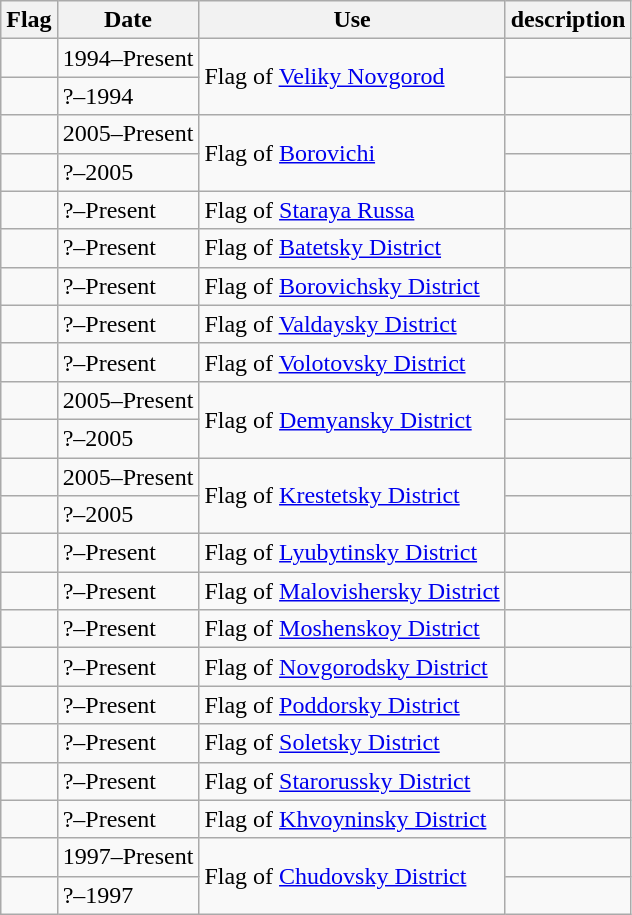<table class="wikitable">
<tr>
<th>Flag</th>
<th>Date</th>
<th>Use</th>
<th>description</th>
</tr>
<tr>
<td></td>
<td>1994–Present</td>
<td rowspan="2">Flag of <a href='#'>Veliky Novgorod</a></td>
<td></td>
</tr>
<tr>
<td></td>
<td>?–1994</td>
<td></td>
</tr>
<tr>
<td></td>
<td>2005–Present</td>
<td rowspan="2">Flag of <a href='#'>Borovichi</a></td>
<td></td>
</tr>
<tr>
<td></td>
<td>?–2005</td>
<td></td>
</tr>
<tr>
<td></td>
<td>?–Present</td>
<td>Flag of <a href='#'>Staraya Russa</a></td>
<td></td>
</tr>
<tr>
<td></td>
<td>?–Present</td>
<td>Flag of <a href='#'>Batetsky District</a></td>
<td></td>
</tr>
<tr>
<td></td>
<td>?–Present</td>
<td>Flag of <a href='#'>Borovichsky District</a></td>
<td></td>
</tr>
<tr>
<td></td>
<td>?–Present</td>
<td>Flag of <a href='#'>Valdaysky District</a></td>
<td></td>
</tr>
<tr>
<td></td>
<td>?–Present</td>
<td>Flag of <a href='#'>Volotovsky District</a></td>
<td></td>
</tr>
<tr>
<td></td>
<td>2005–Present</td>
<td rowspan="2">Flag of <a href='#'>Demyansky District</a></td>
<td></td>
</tr>
<tr>
<td></td>
<td>?–2005</td>
<td></td>
</tr>
<tr>
<td></td>
<td>2005–Present</td>
<td rowspan="2">Flag of <a href='#'>Krestetsky District</a></td>
<td></td>
</tr>
<tr>
<td></td>
<td>?–2005</td>
<td></td>
</tr>
<tr>
<td></td>
<td>?–Present</td>
<td>Flag of <a href='#'>Lyubytinsky District</a></td>
<td></td>
</tr>
<tr>
<td></td>
<td>?–Present</td>
<td>Flag of <a href='#'>Malovishersky District</a></td>
<td></td>
</tr>
<tr>
<td></td>
<td>?–Present</td>
<td>Flag of <a href='#'>Moshenskoy District</a></td>
<td></td>
</tr>
<tr>
<td></td>
<td>?–Present</td>
<td>Flag of <a href='#'>Novgorodsky District</a></td>
<td></td>
</tr>
<tr>
<td></td>
<td>?–Present</td>
<td>Flag of <a href='#'>Poddorsky District</a></td>
<td></td>
</tr>
<tr>
<td></td>
<td>?–Present</td>
<td>Flag of <a href='#'>Soletsky District</a></td>
<td></td>
</tr>
<tr>
<td></td>
<td>?–Present</td>
<td>Flag of <a href='#'>Starorussky District</a></td>
<td></td>
</tr>
<tr>
<td></td>
<td>?–Present</td>
<td>Flag of <a href='#'>Khvoyninsky District</a></td>
<td></td>
</tr>
<tr>
<td></td>
<td>1997–Present</td>
<td rowspan="2">Flag of <a href='#'>Chudovsky District</a></td>
<td></td>
</tr>
<tr>
<td></td>
<td>?–1997</td>
<td></td>
</tr>
</table>
